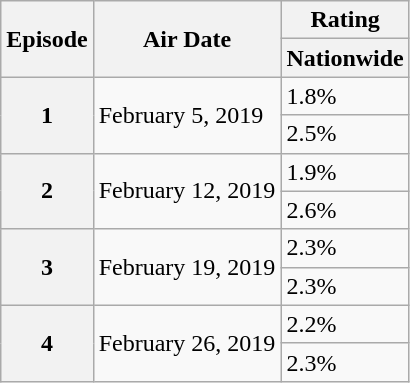<table class=wikitable>
<tr>
<th rowspan="2">Episode</th>
<th rowspan="2">Air Date</th>
<th colspan="1">Rating</th>
</tr>
<tr>
<th>Nationwide</th>
</tr>
<tr>
<th rowspan=2>1</th>
<td rowspan=2>February 5, 2019</td>
<td>1.8%</td>
</tr>
<tr>
<td>2.5%</td>
</tr>
<tr>
<th rowspan=2>2</th>
<td rowspan=2>February 12, 2019</td>
<td>1.9%</td>
</tr>
<tr>
<td>2.6%</td>
</tr>
<tr>
<th rowspan=2>3</th>
<td rowspan=2>February 19, 2019</td>
<td>2.3%</td>
</tr>
<tr>
<td>2.3%</td>
</tr>
<tr>
<th rowspan=2>4</th>
<td rowspan=2>February 26, 2019</td>
<td>2.2%</td>
</tr>
<tr>
<td>2.3%</td>
</tr>
</table>
